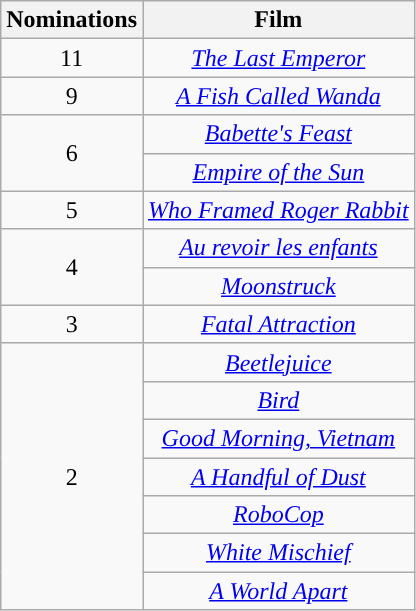<table class="wikitable" style="text-align:center;">
<tr>
<th style="background:">Nominations</th>
<th style="background:">Film</th>
</tr>
<tr>
<td>11</td>
<td><em><a href='#'>The Last Emperor</a></em></td>
</tr>
<tr>
<td>9</td>
<td><em><a href='#'>A Fish Called Wanda</a></em></td>
</tr>
<tr>
<td rowspan="2">6</td>
<td><em><a href='#'>Babette's Feast</a></em></td>
</tr>
<tr>
<td><em><a href='#'>Empire of the Sun</a></em></td>
</tr>
<tr>
<td>5</td>
<td><em><a href='#'>Who Framed Roger Rabbit</a></em></td>
</tr>
<tr>
<td rowspan="2">4</td>
<td><em><a href='#'>Au revoir les enfants</a></em></td>
</tr>
<tr>
<td><em><a href='#'>Moonstruck</a></em></td>
</tr>
<tr>
<td>3</td>
<td><em><a href='#'>Fatal Attraction</a></em></td>
</tr>
<tr>
<td rowspan="7">2</td>
<td><em><a href='#'>Beetlejuice</a></em></td>
</tr>
<tr>
<td><em><a href='#'>Bird</a></em></td>
</tr>
<tr>
<td><em><a href='#'>Good Morning, Vietnam</a></em></td>
</tr>
<tr>
<td><em><a href='#'>A Handful of Dust</a></em></td>
</tr>
<tr>
<td><em><a href='#'>RoboCop</a></em></td>
</tr>
<tr>
<td><em><a href='#'>White Mischief</a></em></td>
</tr>
<tr>
<td><em><a href='#'>A World Apart</a></em></td>
</tr>
</table>
